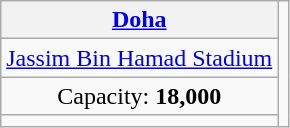<table class="wikitable" style="text-align:center">
<tr>
<th><a href='#'>Doha</a></th>
<td rowspan="4"></td>
</tr>
<tr>
<td><a href='#'>Jassim Bin Hamad Stadium</a></td>
</tr>
<tr>
<td>Capacity: <strong>18,000</strong></td>
</tr>
<tr>
<td></td>
</tr>
</table>
